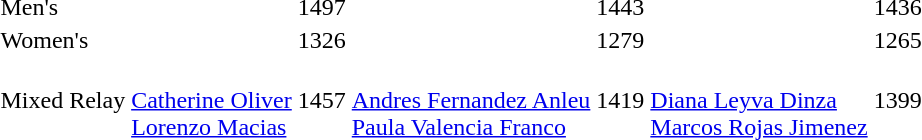<table>
<tr>
<td>Men's</td>
<td></td>
<td>1497</td>
<td></td>
<td>1443</td>
<td></td>
<td>1436</td>
</tr>
<tr>
<td>Women's</td>
<td></td>
<td>1326</td>
<td></td>
<td>1279</td>
<td></td>
<td>1265</td>
</tr>
<tr>
<td>Mixed Relay</td>
<td><br><a href='#'>Catherine Oliver</a><br><a href='#'>Lorenzo Macias</a></td>
<td>1457</td>
<td><br><a href='#'>Andres Fernandez Anleu</a><br><a href='#'>Paula Valencia Franco</a></td>
<td>1419</td>
<td><br><a href='#'>Diana Leyva Dinza</a><br><a href='#'>Marcos Rojas Jimenez</a></td>
<td>1399</td>
</tr>
</table>
